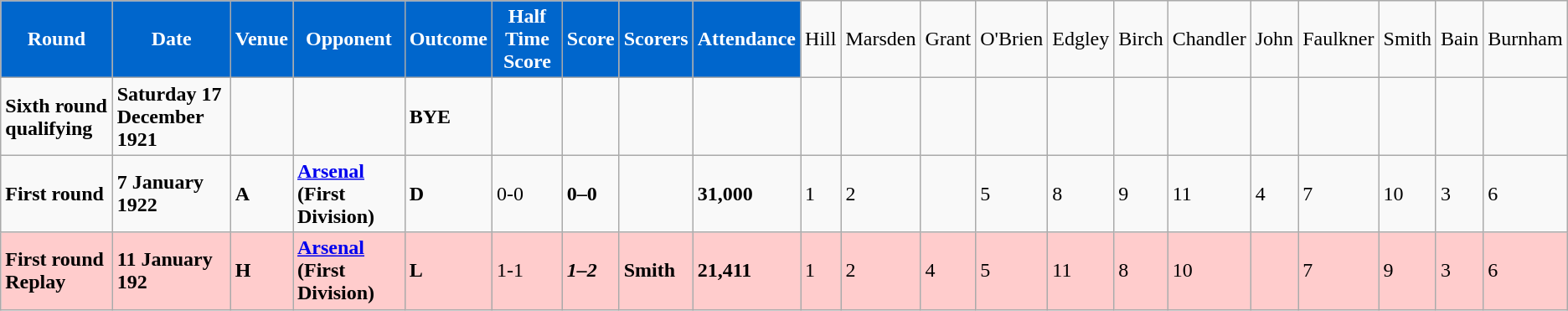<table class="wikitable">
<tr>
<td style="background:#0066CC; color:#FFFFFF; text-align:center;"><strong>Round</strong></td>
<td style="background:#0066CC; color:#FFFFFF; text-align:center;"><strong>Date</strong></td>
<td style="background:#0066CC; color:#FFFFFF; text-align:center;"><strong>Venue</strong></td>
<td style="background:#0066CC; color:#FFFFFF; text-align:center;"><strong>Opponent</strong></td>
<td style="background:#0066CC; color:#FFFFFF; text-align:center;"><strong>Outcome</strong></td>
<td style="background:#0066CC; color:#FFFFFF; text-align:center;"><strong>Half Time Score</strong></td>
<td style="background:#0066CC; color:#FFFFFF; text-align:center;"><strong>Score</strong></td>
<td style="background:#0066CC; color:#FFFFFF; text-align:center;"><strong>Scorers</strong></td>
<td style="background:#0066CC; color:#FFFFFF; text-align:center;"><strong>Attendance</strong></td>
<td>Hill</td>
<td>Marsden</td>
<td>Grant</td>
<td>O'Brien</td>
<td>Edgley</td>
<td>Birch</td>
<td>Chandler</td>
<td>John</td>
<td>Faulkner</td>
<td>Smith</td>
<td>Bain</td>
<td>Burnham</td>
</tr>
<tr>
<td><strong>Sixth round qualifying</strong></td>
<td><strong>Saturday 17 December 1921</strong></td>
<td></td>
<td></td>
<td><strong>BYE</strong></td>
<td></td>
<td></td>
<td></td>
<td></td>
<td></td>
<td></td>
<td></td>
<td></td>
<td></td>
<td></td>
<td></td>
<td></td>
<td></td>
<td></td>
<td></td>
<td></td>
</tr>
<tr>
<td><strong>First round</strong></td>
<td><strong>7 January 1922</strong></td>
<td><strong>A</strong></td>
<td><strong><a href='#'>Arsenal</a> (First Division)</strong></td>
<td><strong>D</strong></td>
<td>0-0</td>
<td><strong>0–0</strong></td>
<td></td>
<td><strong>31,000</strong></td>
<td>1</td>
<td>2</td>
<td></td>
<td>5</td>
<td>8</td>
<td>9</td>
<td>11</td>
<td>4</td>
<td>7</td>
<td>10</td>
<td>3</td>
<td>6</td>
</tr>
<tr bgcolor="#FFCCCC">
<td><strong>First round Replay</strong></td>
<td><strong>11 January 192</strong></td>
<td><strong>H</strong></td>
<td><strong><a href='#'>Arsenal</a> (First Division)</strong></td>
<td><strong>L</strong></td>
<td>1-1</td>
<td><strong><em>1–2</em></strong></td>
<td><strong>Smith</strong></td>
<td><strong>21,411</strong></td>
<td>1</td>
<td>2</td>
<td>4</td>
<td>5</td>
<td>11</td>
<td>8</td>
<td>10</td>
<td></td>
<td>7</td>
<td>9</td>
<td>3</td>
<td>6</td>
</tr>
</table>
